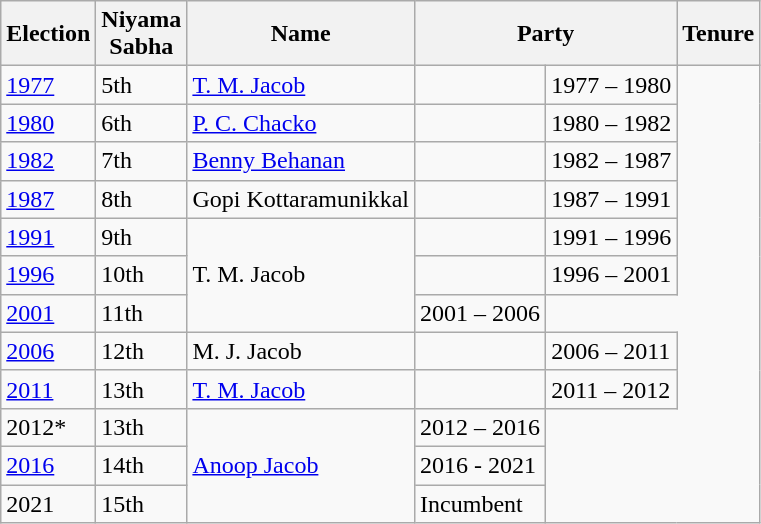<table class="wikitable sortable">
<tr>
<th>Election</th>
<th>Niyama<br>Sabha</th>
<th>Name</th>
<th colspan="2">Party</th>
<th>Tenure</th>
</tr>
<tr>
<td><a href='#'>1977</a></td>
<td>5th</td>
<td><a href='#'>T. M. Jacob</a></td>
<td></td>
<td>1977 – 1980</td>
</tr>
<tr>
<td><a href='#'>1980</a></td>
<td>6th</td>
<td><a href='#'>P. C. Chacko</a></td>
<td></td>
<td>1980 – 1982</td>
</tr>
<tr>
<td><a href='#'>1982</a></td>
<td>7th</td>
<td><a href='#'>Benny Behanan</a></td>
<td></td>
<td>1982 – 1987</td>
</tr>
<tr>
<td><a href='#'>1987</a></td>
<td>8th</td>
<td>Gopi Kottaramunikkal</td>
<td></td>
<td>1987 – 1991</td>
</tr>
<tr>
<td><a href='#'>1991</a></td>
<td>9th</td>
<td rowspan="3">T. M. Jacob</td>
<td></td>
<td>1991 – 1996</td>
</tr>
<tr>
<td><a href='#'>1996</a></td>
<td>10th</td>
<td></td>
<td>1996 – 2001</td>
</tr>
<tr>
<td><a href='#'>2001</a></td>
<td>11th</td>
<td>2001 – 2006</td>
</tr>
<tr>
<td><a href='#'>2006</a></td>
<td>12th</td>
<td>M. J. Jacob</td>
<td></td>
<td>2006 – 2011</td>
</tr>
<tr>
<td><a href='#'>2011</a></td>
<td>13th</td>
<td><a href='#'>T. M. Jacob</a></td>
<td></td>
<td>2011 – 2012</td>
</tr>
<tr>
<td>2012*</td>
<td>13th</td>
<td rowspan="3"><a href='#'>Anoop Jacob</a></td>
<td>2012 – 2016</td>
</tr>
<tr>
<td><a href='#'>2016</a></td>
<td>14th</td>
<td>2016 - 2021</td>
</tr>
<tr>
<td>2021</td>
<td>15th</td>
<td>Incumbent</td>
</tr>
</table>
